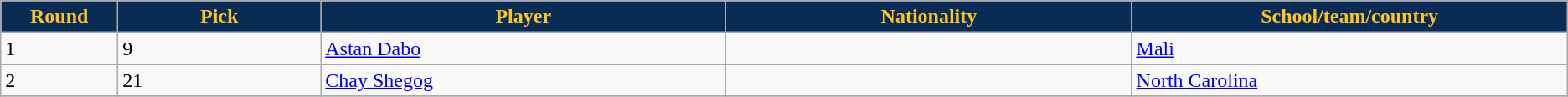<table class="wikitable">
<tr>
<th style="background:#092C57; color:#FFC322;" width="2%">Round</th>
<th style="background:#092C57; color:#FFC322;" width="5%">Pick</th>
<th style="background:#092C57; color:#FFC322;" width="10%">Player</th>
<th style="background:#092C57; color:#FFC322;" width="10%">Nationality</th>
<th style="background:#092C57; color:#FFC322;" width="10%">School/team/country</th>
</tr>
<tr>
<td>1</td>
<td>9</td>
<td><a href='#'>Astan Dabo</a></td>
<td></td>
<td><a href='#'>Mali</a></td>
</tr>
<tr>
<td>2</td>
<td>21</td>
<td><a href='#'>Chay Shegog</a></td>
<td></td>
<td><a href='#'>North Carolina</a></td>
</tr>
<tr>
</tr>
</table>
